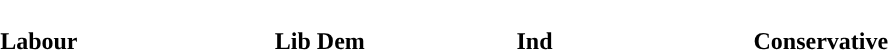<table style="width:60%; text-align:center;">
<tr style="color:white;">
<td style="background:"><strong>14</strong></td>
<td style="background:"><strong>5</strong></td>
<td style="background:"><strong>12</strong></td>
<td style="background:"><strong>20</strong></td>
</tr>
<tr>
<td><span><strong>Labour</strong></span></td>
<td><span><strong>Lib Dem</strong></span></td>
<td><span><strong>Ind</strong></span></td>
<td><span><strong>Conservative</strong></span></td>
</tr>
</table>
